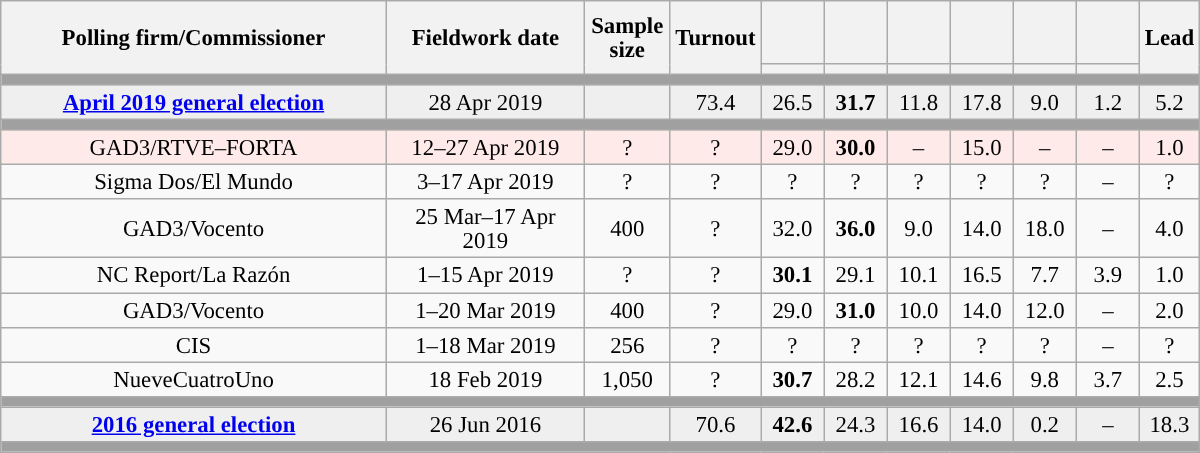<table class="wikitable collapsible collapsed" style="text-align:center; font-size:95%; line-height:16px;">
<tr style="height:42px;">
<th style="width:250px;" rowspan="2">Polling firm/Commissioner</th>
<th style="width:125px;" rowspan="2">Fieldwork date</th>
<th style="width:50px;" rowspan="2">Sample size</th>
<th style="width:45px;" rowspan="2">Turnout</th>
<th style="width:35px;"></th>
<th style="width:35px;"></th>
<th style="width:35px;"></th>
<th style="width:35px;"></th>
<th style="width:35px;"></th>
<th style="width:35px;"></th>
<th style="width:30px;" rowspan="2">Lead</th>
</tr>
<tr>
<th style="color:inherit;background:"></th>
<th style="color:inherit;background:"></th>
<th style="color:inherit;background:"></th>
<th style="color:inherit;background:"></th>
<th style="color:inherit;background:"></th>
<th style="color:inherit;background:"></th>
</tr>
<tr>
<td colspan="11" style="background:#A0A0A0"></td>
</tr>
<tr style="background:#EFEFEF;">
<td><strong><a href='#'>April 2019 general election</a></strong></td>
<td>28 Apr 2019</td>
<td></td>
<td>73.4</td>
<td>26.5<br></td>
<td><strong>31.7</strong><br></td>
<td>11.8<br></td>
<td>17.8<br></td>
<td>9.0<br></td>
<td>1.2<br></td>
<td style="background:">5.2</td>
</tr>
<tr>
<td colspan="11" style="background:#A0A0A0"></td>
</tr>
<tr style="background:#FFEAEA;">
<td>GAD3/RTVE–FORTA</td>
<td>12–27 Apr 2019</td>
<td>?</td>
<td>?</td>
<td>29.0<br></td>
<td><strong>30.0</strong><br></td>
<td>–</td>
<td>15.0<br></td>
<td>–</td>
<td>–</td>
<td style="background:">1.0</td>
</tr>
<tr>
<td>Sigma Dos/El Mundo</td>
<td>3–17 Apr 2019</td>
<td>?</td>
<td>?</td>
<td>?<br></td>
<td>?<br></td>
<td>?<br></td>
<td>?<br></td>
<td>?<br></td>
<td>–</td>
<td style="background:">?</td>
</tr>
<tr>
<td>GAD3/Vocento</td>
<td>25 Mar–17 Apr 2019</td>
<td>400</td>
<td>?</td>
<td>32.0<br></td>
<td><strong>36.0</strong><br></td>
<td>9.0<br></td>
<td>14.0<br></td>
<td>18.0<br></td>
<td>–</td>
<td style="background:">4.0</td>
</tr>
<tr>
<td>NC Report/La Razón</td>
<td>1–15 Apr 2019</td>
<td>?</td>
<td>?</td>
<td><strong>30.1</strong><br></td>
<td>29.1<br></td>
<td>10.1<br></td>
<td>16.5<br></td>
<td>7.7<br></td>
<td>3.9<br></td>
<td style="background:">1.0</td>
</tr>
<tr>
<td>GAD3/Vocento</td>
<td>1–20 Mar 2019</td>
<td>400</td>
<td>?</td>
<td>29.0<br></td>
<td><strong>31.0</strong><br></td>
<td>10.0<br></td>
<td>14.0<br></td>
<td>12.0<br></td>
<td>–</td>
<td style="background:">2.0</td>
</tr>
<tr>
<td>CIS</td>
<td>1–18 Mar 2019</td>
<td>256</td>
<td>?</td>
<td>?<br></td>
<td>?<br></td>
<td>?<br></td>
<td>?<br></td>
<td>?<br></td>
<td>–</td>
<td style="background:">?</td>
</tr>
<tr>
<td>NueveCuatroUno</td>
<td>18 Feb 2019</td>
<td>1,050</td>
<td>?</td>
<td><strong>30.7</strong><br></td>
<td>28.2<br></td>
<td>12.1<br></td>
<td>14.6<br></td>
<td>9.8<br></td>
<td>3.7<br></td>
<td style="background:">2.5</td>
</tr>
<tr>
<td colspan="11" style="background:#A0A0A0"></td>
</tr>
<tr style="background:#EFEFEF;">
<td><strong><a href='#'>2016 general election</a></strong></td>
<td>26 Jun 2016</td>
<td></td>
<td>70.6</td>
<td><strong>42.6</strong><br></td>
<td>24.3<br></td>
<td>16.6<br></td>
<td>14.0<br></td>
<td>0.2<br></td>
<td>–</td>
<td style="background:">18.3</td>
</tr>
<tr>
<td colspan="11" style="background:#A0A0A0"></td>
</tr>
</table>
